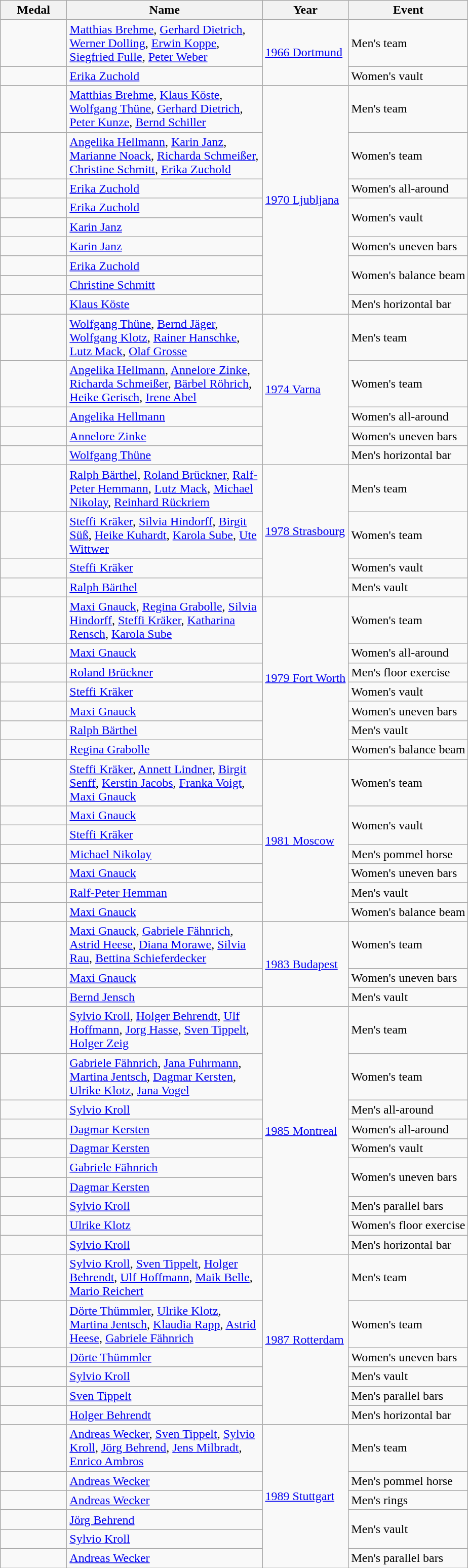<table class="wikitable sortable">
<tr>
<th style="width:5em;">Medal</th>
<th width=250>Name</th>
<th>Year</th>
<th>Event</th>
</tr>
<tr>
<td></td>
<td><a href='#'>Matthias Brehme</a>, <a href='#'>Gerhard Dietrich</a>, <a href='#'>Werner Dolling</a>, <a href='#'>Erwin Koppe</a>, <a href='#'>Siegfried Fulle</a>, <a href='#'>Peter Weber</a></td>
<td rowspan="2"> <a href='#'>1966 Dortmund</a></td>
<td>Men's team</td>
</tr>
<tr>
<td></td>
<td><a href='#'>Erika Zuchold</a></td>
<td>Women's vault</td>
</tr>
<tr>
<td></td>
<td><a href='#'>Matthias Brehme</a>, <a href='#'>Klaus Köste</a>, <a href='#'>Wolfgang Thüne</a>, <a href='#'>Gerhard Dietrich</a>, <a href='#'>Peter Kunze</a>, <a href='#'>Bernd Schiller</a></td>
<td rowspan="9"> <a href='#'>1970 Ljubljana</a></td>
<td>Men's team</td>
</tr>
<tr>
<td></td>
<td><a href='#'>Angelika Hellmann</a>, <a href='#'>Karin Janz</a>, <a href='#'>Marianne Noack</a>, <a href='#'>Richarda Schmeißer</a>, <a href='#'>Christine Schmitt</a>, <a href='#'>Erika Zuchold</a></td>
<td>Women's team</td>
</tr>
<tr>
<td></td>
<td><a href='#'>Erika Zuchold</a></td>
<td>Women's all-around</td>
</tr>
<tr>
<td></td>
<td><a href='#'>Erika Zuchold</a></td>
<td rowspan="2">Women's vault</td>
</tr>
<tr>
<td></td>
<td><a href='#'>Karin Janz</a></td>
</tr>
<tr>
<td></td>
<td><a href='#'>Karin Janz</a></td>
<td>Women's uneven bars</td>
</tr>
<tr>
<td></td>
<td><a href='#'>Erika Zuchold</a></td>
<td rowspan="2">Women's balance beam</td>
</tr>
<tr>
<td></td>
<td><a href='#'>Christine Schmitt</a></td>
</tr>
<tr>
<td></td>
<td><a href='#'>Klaus Köste</a></td>
<td>Men's horizontal bar</td>
</tr>
<tr>
<td></td>
<td><a href='#'>Wolfgang Thüne</a>, <a href='#'>Bernd Jäger</a>, <a href='#'>Wolfgang Klotz</a>, <a href='#'>Rainer Hanschke</a>, <a href='#'>Lutz Mack</a>, <a href='#'>Olaf Grosse</a></td>
<td rowspan="5"> <a href='#'>1974 Varna</a></td>
<td>Men's team</td>
</tr>
<tr>
<td></td>
<td><a href='#'>Angelika Hellmann</a>, <a href='#'>Annelore Zinke</a>, <a href='#'>Richarda Schmeißer</a>, <a href='#'>Bärbel Röhrich</a>, <a href='#'>Heike Gerisch</a>, <a href='#'>Irene Abel</a></td>
<td>Women's team</td>
</tr>
<tr>
<td></td>
<td><a href='#'>Angelika Hellmann</a></td>
<td>Women's all-around</td>
</tr>
<tr>
<td></td>
<td><a href='#'>Annelore Zinke</a></td>
<td>Women's uneven bars</td>
</tr>
<tr>
<td></td>
<td><a href='#'>Wolfgang Thüne</a></td>
<td>Men's horizontal bar</td>
</tr>
<tr>
<td></td>
<td><a href='#'>Ralph Bärthel</a>, <a href='#'>Roland Brückner</a>, <a href='#'>Ralf-Peter Hemmann</a>, <a href='#'>Lutz Mack</a>, <a href='#'>Michael Nikolay</a>, <a href='#'>Reinhard Rückriem</a></td>
<td rowspan="4"> <a href='#'>1978 Strasbourg</a></td>
<td>Men's team</td>
</tr>
<tr>
<td></td>
<td><a href='#'>Steffi Kräker</a>, <a href='#'>Silvia Hindorff</a>, <a href='#'>Birgit Süß</a>, <a href='#'>Heike Kuhardt</a>, <a href='#'>Karola Sube</a>, <a href='#'>Ute Wittwer</a></td>
<td>Women's team</td>
</tr>
<tr>
<td></td>
<td><a href='#'>Steffi Kräker</a></td>
<td>Women's vault</td>
</tr>
<tr>
<td></td>
<td><a href='#'>Ralph Bärthel</a></td>
<td>Men's vault</td>
</tr>
<tr>
<td></td>
<td><a href='#'>Maxi Gnauck</a>, <a href='#'>Regina Grabolle</a>, <a href='#'>Silvia Hindorff</a>, <a href='#'>Steffi Kräker</a>, <a href='#'>Katharina Rensch</a>, <a href='#'>Karola Sube</a></td>
<td rowspan="7"> <a href='#'>1979 Fort Worth</a></td>
<td>Women's team</td>
</tr>
<tr>
<td></td>
<td><a href='#'>Maxi Gnauck</a></td>
<td>Women's all-around</td>
</tr>
<tr>
<td></td>
<td><a href='#'>Roland Brückner</a></td>
<td>Men's floor exercise</td>
</tr>
<tr>
<td></td>
<td><a href='#'>Steffi Kräker</a></td>
<td>Women's vault</td>
</tr>
<tr>
<td></td>
<td><a href='#'>Maxi Gnauck</a></td>
<td>Women's uneven bars</td>
</tr>
<tr>
<td></td>
<td><a href='#'>Ralph Bärthel</a></td>
<td>Men's vault</td>
</tr>
<tr>
<td></td>
<td><a href='#'>Regina Grabolle</a></td>
<td>Women's balance beam</td>
</tr>
<tr>
<td></td>
<td><a href='#'>Steffi Kräker</a>, <a href='#'>Annett Lindner</a>, <a href='#'>Birgit Senff</a>, <a href='#'>Kerstin Jacobs</a>, <a href='#'>Franka Voigt</a>, <a href='#'>Maxi Gnauck</a></td>
<td rowspan="7"> <a href='#'>1981 Moscow</a></td>
<td>Women's team</td>
</tr>
<tr>
<td></td>
<td><a href='#'>Maxi Gnauck</a></td>
<td rowspan="2">Women's vault</td>
</tr>
<tr>
<td></td>
<td><a href='#'>Steffi Kräker</a></td>
</tr>
<tr>
<td></td>
<td><a href='#'>Michael Nikolay</a></td>
<td>Men's pommel horse</td>
</tr>
<tr>
<td></td>
<td><a href='#'>Maxi Gnauck</a></td>
<td>Women's uneven bars</td>
</tr>
<tr>
<td></td>
<td><a href='#'>Ralf-Peter Hemman</a></td>
<td>Men's vault</td>
</tr>
<tr>
<td></td>
<td><a href='#'>Maxi Gnauck</a></td>
<td>Women's balance beam</td>
</tr>
<tr>
<td></td>
<td><a href='#'>Maxi Gnauck</a>, <a href='#'>Gabriele Fähnrich</a>, <a href='#'>Astrid Heese</a>, <a href='#'>Diana Morawe</a>, <a href='#'>Silvia Rau</a>, <a href='#'>Bettina Schieferdecker</a></td>
<td rowspan="3"> <a href='#'>1983 Budapest</a></td>
<td>Women's team</td>
</tr>
<tr>
<td></td>
<td><a href='#'>Maxi Gnauck</a></td>
<td>Women's uneven bars</td>
</tr>
<tr>
<td></td>
<td><a href='#'>Bernd Jensch</a></td>
<td>Men's vault</td>
</tr>
<tr>
<td></td>
<td><a href='#'>Sylvio Kroll</a>, <a href='#'>Holger Behrendt</a>, <a href='#'>Ulf Hoffmann</a>, <a href='#'>Jorg Hasse</a>, <a href='#'>Sven Tippelt</a>, <a href='#'>Holger Zeig</a></td>
<td rowspan="10"> <a href='#'>1985 Montreal</a></td>
<td>Men's team</td>
</tr>
<tr>
<td></td>
<td><a href='#'>Gabriele Fähnrich</a>, <a href='#'>Jana Fuhrmann</a>, <a href='#'>Martina Jentsch</a>, <a href='#'>Dagmar Kersten</a>, <a href='#'>Ulrike Klotz</a>, <a href='#'>Jana Vogel</a></td>
<td>Women's team</td>
</tr>
<tr>
<td></td>
<td><a href='#'>Sylvio Kroll</a></td>
<td>Men's all-around</td>
</tr>
<tr>
<td></td>
<td><a href='#'>Dagmar Kersten</a></td>
<td>Women's all-around</td>
</tr>
<tr>
<td></td>
<td><a href='#'>Dagmar Kersten</a></td>
<td>Women's vault</td>
</tr>
<tr>
<td></td>
<td><a href='#'>Gabriele Fähnrich</a></td>
<td rowspan="2">Women's uneven bars</td>
</tr>
<tr>
<td></td>
<td><a href='#'>Dagmar Kersten</a></td>
</tr>
<tr>
<td></td>
<td><a href='#'>Sylvio Kroll</a></td>
<td>Men's parallel bars</td>
</tr>
<tr>
<td></td>
<td><a href='#'>Ulrike Klotz</a></td>
<td>Women's floor exercise</td>
</tr>
<tr>
<td></td>
<td><a href='#'>Sylvio Kroll</a></td>
<td>Men's horizontal bar</td>
</tr>
<tr>
<td></td>
<td><a href='#'>Sylvio Kroll</a>, <a href='#'>Sven Tippelt</a>, <a href='#'>Holger Behrendt</a>, <a href='#'>Ulf Hoffmann</a>, <a href='#'>Maik Belle</a>, <a href='#'>Mario Reichert</a></td>
<td rowspan="6"> <a href='#'>1987 Rotterdam</a></td>
<td>Men's team</td>
</tr>
<tr>
<td></td>
<td><a href='#'>Dörte Thümmler</a>, <a href='#'>Ulrike Klotz</a>, <a href='#'>Martina Jentsch</a>, <a href='#'>Klaudia Rapp</a>, <a href='#'>Astrid Heese</a>, <a href='#'>Gabriele Fähnrich</a></td>
<td>Women's team</td>
</tr>
<tr>
<td></td>
<td><a href='#'>Dörte Thümmler</a></td>
<td>Women's uneven bars</td>
</tr>
<tr>
<td></td>
<td><a href='#'>Sylvio Kroll</a></td>
<td>Men's vault</td>
</tr>
<tr>
<td></td>
<td><a href='#'>Sven Tippelt</a></td>
<td>Men's parallel bars</td>
</tr>
<tr>
<td></td>
<td><a href='#'>Holger Behrendt</a></td>
<td>Men's horizontal bar</td>
</tr>
<tr>
<td></td>
<td><a href='#'>Andreas Wecker</a>, <a href='#'>Sven Tippelt</a>, <a href='#'>Sylvio Kroll</a>, <a href='#'>Jörg Behrend</a>, <a href='#'>Jens Milbradt</a>, <a href='#'>Enrico Ambros</a></td>
<td rowspan="6"> <a href='#'>1989 Stuttgart</a></td>
<td>Men's team</td>
</tr>
<tr>
<td></td>
<td><a href='#'>Andreas Wecker</a></td>
<td>Men's pommel horse</td>
</tr>
<tr>
<td></td>
<td><a href='#'>Andreas Wecker</a></td>
<td>Men's rings</td>
</tr>
<tr>
<td></td>
<td><a href='#'>Jörg Behrend</a></td>
<td rowspan="2">Men's vault</td>
</tr>
<tr>
<td></td>
<td><a href='#'>Sylvio Kroll</a></td>
</tr>
<tr>
<td></td>
<td><a href='#'>Andreas Wecker</a></td>
<td>Men's parallel bars</td>
</tr>
</table>
